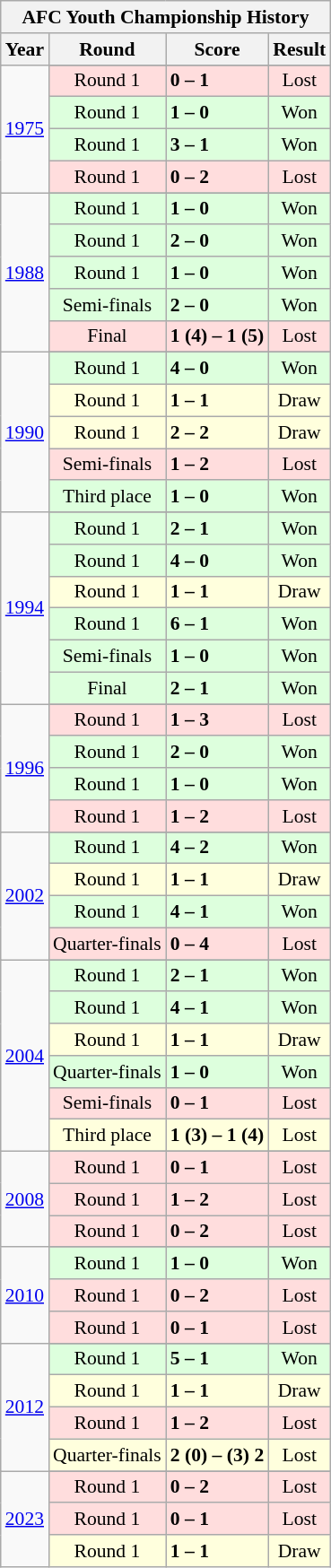<table class="wikitable" style="text-align: center;font-size:90%;">
<tr>
<th colspan=4>AFC Youth Championship History</th>
</tr>
<tr>
<th>Year</th>
<th>Round</th>
<th>Score</th>
<th>Result</th>
</tr>
<tr>
<td rowspan=5><a href='#'>1975</a></td>
</tr>
<tr bgcolor=#ffdddd>
<td>Round 1</td>
<td align="left"> <strong>0 – 1</strong> </td>
<td>Lost</td>
</tr>
<tr bgcolor=#ddffdd>
<td>Round 1</td>
<td align="left"> <strong>1 – 0</strong> </td>
<td>Won</td>
</tr>
<tr bgcolor=#ddffdd>
<td>Round 1</td>
<td align="left"> <strong>3 – 1</strong> </td>
<td>Won</td>
</tr>
<tr bgcolor=#ffdddd>
<td>Round 1</td>
<td align="left"> <strong>0 – 2</strong> </td>
<td>Lost</td>
</tr>
<tr>
<td rowspan=6><a href='#'>1988</a></td>
</tr>
<tr bgcolor=#ddffdd>
<td>Round 1</td>
<td align="left"> <strong>1 – 0</strong> </td>
<td>Won</td>
</tr>
<tr bgcolor=#ddffdd>
<td>Round 1</td>
<td align="left"> <strong>2 – 0</strong> </td>
<td>Won</td>
</tr>
<tr bgcolor=#ddffdd>
<td>Round 1</td>
<td align="left"> <strong>1 – 0</strong> </td>
<td>Won</td>
</tr>
<tr bgcolor=#ddffdd>
<td>Semi-finals</td>
<td align="left"> <strong>2 – 0</strong> </td>
<td>Won</td>
</tr>
<tr bgcolor=#ffdddd>
<td>Final</td>
<td align="left"> <strong>1 (4) – 1 (5)</strong> </td>
<td>Lost</td>
</tr>
<tr>
<td rowspan=6><a href='#'>1990</a></td>
</tr>
<tr bgcolor=#ddffdd>
<td>Round 1</td>
<td align="left"> <strong>4 – 0</strong> </td>
<td>Won</td>
</tr>
<tr bgcolor=#ffffdd>
<td>Round 1</td>
<td align="left"> <strong>1 – 1</strong> </td>
<td>Draw</td>
</tr>
<tr bgcolor=#ffffdd>
<td>Round 1</td>
<td align="left"> <strong>2 – 2</strong> </td>
<td>Draw</td>
</tr>
<tr bgcolor=#ffdddd>
<td>Semi-finals</td>
<td align="left"> <strong>1 – 2</strong> </td>
<td>Lost</td>
</tr>
<tr bgcolor=#ddffdd>
<td>Third place</td>
<td align="left"> <strong>1 – 0</strong> </td>
<td>Won</td>
</tr>
<tr>
<td rowspan=7><a href='#'>1994</a></td>
</tr>
<tr bgcolor=#ddffdd>
<td>Round 1</td>
<td align="left"> <strong>2 – 1</strong> </td>
<td>Won</td>
</tr>
<tr bgcolor=#ddffdd>
<td>Round 1</td>
<td align="left"> <strong>4 – 0</strong> </td>
<td>Won</td>
</tr>
<tr bgcolor=#ffffdd>
<td>Round 1</td>
<td align="left"> <strong>1 – 1</strong> </td>
<td>Draw</td>
</tr>
<tr bgcolor=#ddffdd>
<td>Round 1</td>
<td align="left"> <strong>6 – 1</strong> </td>
<td>Won</td>
</tr>
<tr bgcolor=#ddffdd>
<td>Semi-finals</td>
<td align="left"> <strong>1 – 0</strong> </td>
<td>Won</td>
</tr>
<tr bgcolor=#ddffdd>
<td>Final</td>
<td align="left"> <strong>2 – 1</strong> </td>
<td>Won</td>
</tr>
<tr>
<td rowspan=5><a href='#'>1996</a></td>
</tr>
<tr bgcolor=#ffdddd>
<td>Round 1</td>
<td align="left"> <strong>1 – 3</strong> </td>
<td>Lost</td>
</tr>
<tr bgcolor=#ddffdd>
<td>Round 1</td>
<td align="left"> <strong>2 – 0</strong> </td>
<td>Won</td>
</tr>
<tr bgcolor=#ddffdd>
<td>Round 1</td>
<td align="left"> <strong>1 – 0</strong> </td>
<td>Won</td>
</tr>
<tr bgcolor=#ffdddd>
<td>Round 1</td>
<td align="left"> <strong>1 – 2</strong> </td>
<td>Lost</td>
</tr>
<tr>
<td rowspan=5><a href='#'>2002</a></td>
</tr>
<tr bgcolor=#ddffdd>
<td>Round 1</td>
<td align="left"> <strong>4 – 2</strong> </td>
<td>Won</td>
</tr>
<tr bgcolor=#ffffdd>
<td>Round 1</td>
<td align="left"> <strong>1 – 1</strong> </td>
<td>Draw</td>
</tr>
<tr bgcolor=#ddffdd>
<td>Round 1</td>
<td align="left"> <strong>4 – 1</strong> </td>
<td>Won</td>
</tr>
<tr bgcolor=#ffdddd>
<td>Quarter-finals</td>
<td align="left"> <strong>0 – 4</strong> </td>
<td>Lost</td>
</tr>
<tr>
<td rowspan=7><a href='#'>2004</a></td>
</tr>
<tr bgcolor=#ddffdd>
<td>Round 1</td>
<td align="left"> <strong>2 – 1</strong> </td>
<td>Won</td>
</tr>
<tr bgcolor=#ddffdd>
<td>Round 1</td>
<td align="left"> <strong>4 – 1</strong> </td>
<td>Won</td>
</tr>
<tr bgcolor=#ffffdd>
<td>Round 1</td>
<td align="left"> <strong>1 – 1</strong> </td>
<td>Draw</td>
</tr>
<tr bgcolor=#ddffdd>
<td>Quarter-finals</td>
<td align="left"> <strong>1 – 0</strong> </td>
<td>Won</td>
</tr>
<tr bgcolor=#ffdddd>
<td>Semi-finals</td>
<td align="left"> <strong>0 – 1</strong> </td>
<td>Lost</td>
</tr>
<tr bgcolor=#ffffdd>
<td>Third place</td>
<td align="left"> <strong>1 (3) – 1 (4)</strong> </td>
<td>Lost</td>
</tr>
<tr>
<td rowspan=4><a href='#'>2008</a></td>
</tr>
<tr bgcolor=#ffdddd>
<td>Round 1</td>
<td align="left"> <strong>0 – 1</strong> </td>
<td>Lost</td>
</tr>
<tr bgcolor=#ffdddd>
<td>Round 1</td>
<td align="left"> <strong>1 – 2</strong> </td>
<td>Lost</td>
</tr>
<tr bgcolor=#ffdddd>
<td>Round 1</td>
<td align="left"> <strong>0 – 2</strong> </td>
<td>Lost</td>
</tr>
<tr>
<td rowspan=4><a href='#'>2010</a></td>
</tr>
<tr bgcolor=#ddffdd>
<td>Round 1</td>
<td align="left"> <strong>1 – 0</strong> </td>
<td>Won</td>
</tr>
<tr bgcolor=#ffdddd>
<td>Round 1</td>
<td align="left"> <strong>0 – 2</strong> </td>
<td>Lost</td>
</tr>
<tr bgcolor=#ffdddd>
<td>Round 1</td>
<td align="left"> <strong>0 – 1</strong> </td>
<td>Lost</td>
</tr>
<tr>
<td rowspan=5><a href='#'>2012</a></td>
</tr>
<tr bgcolor=#ddffdd>
<td>Round 1</td>
<td align="left"> <strong>5 – 1</strong> </td>
<td>Won</td>
</tr>
<tr bgcolor=#ffffdd>
<td>Round 1</td>
<td align="left"> <strong>1 – 1</strong> </td>
<td>Draw</td>
</tr>
<tr bgcolor=#ffdddd>
<td>Round 1</td>
<td align="left"> <strong>1 – 2</strong> </td>
<td>Lost</td>
</tr>
<tr bgcolor=#ffffdd>
<td>Quarter-finals</td>
<td align="left"> <strong>2 (0) – (3) 2</strong> </td>
<td>Lost</td>
</tr>
<tr>
<td rowspan=5><a href='#'>2023</a></td>
</tr>
<tr bgcolor=#ffdddd>
<td>Round 1</td>
<td align="left"> <strong>0 – 2</strong> </td>
<td>Lost</td>
</tr>
<tr bgcolor=#ffdddd>
<td>Round 1</td>
<td align="left"> <strong>0 – 1</strong> </td>
<td>Lost</td>
</tr>
<tr bgcolor=#ffffdd>
<td>Round 1</td>
<td align="left"> <strong>1 – 1</strong> </td>
<td>Draw</td>
</tr>
</table>
